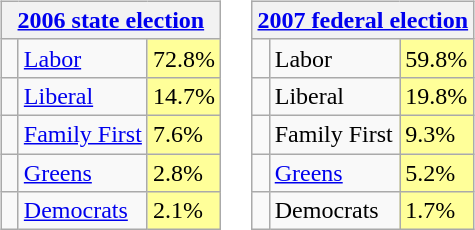<table style="margin: 0 0 0.5em 1em;">
<tr ---->
<td><br><table class="wikitable">
<tr>
<th colspan="3"><a href='#'>2006 state election</a></th>
</tr>
<tr>
<td> </td>
<td><a href='#'>Labor</a></td>
<td bgcolor="FFFF99">72.8%</td>
</tr>
<tr>
<td> </td>
<td><a href='#'>Liberal</a></td>
<td bgcolor="FFFF99">14.7%</td>
</tr>
<tr>
<td> </td>
<td><a href='#'>Family First</a></td>
<td bgcolor="FFFF99">7.6%</td>
</tr>
<tr>
<td> </td>
<td><a href='#'>Greens</a></td>
<td bgcolor="FFFF99">2.8%</td>
</tr>
<tr>
<td> </td>
<td><a href='#'>Democrats</a></td>
<td bgcolor="FFFF99">2.1%</td>
</tr>
</table>
</td>
<td><br><table class="wikitable">
<tr>
<th colspan ="3"><a href='#'>2007 federal election</a></th>
</tr>
<tr>
<td> </td>
<td>Labor</td>
<td bgcolor="FFFF99">59.8%</td>
</tr>
<tr>
<td> </td>
<td>Liberal</td>
<td bgcolor="FFFF99">19.8%</td>
</tr>
<tr>
<td> </td>
<td>Family First</td>
<td bgcolor="FFFF99">9.3%</td>
</tr>
<tr>
<td> </td>
<td><a href='#'>Greens</a></td>
<td bgcolor="FFFF99">5.2%</td>
</tr>
<tr>
<td> </td>
<td>Democrats</td>
<td bgcolor="FFFF99">1.7%</td>
</tr>
</table>
</td>
</tr>
</table>
